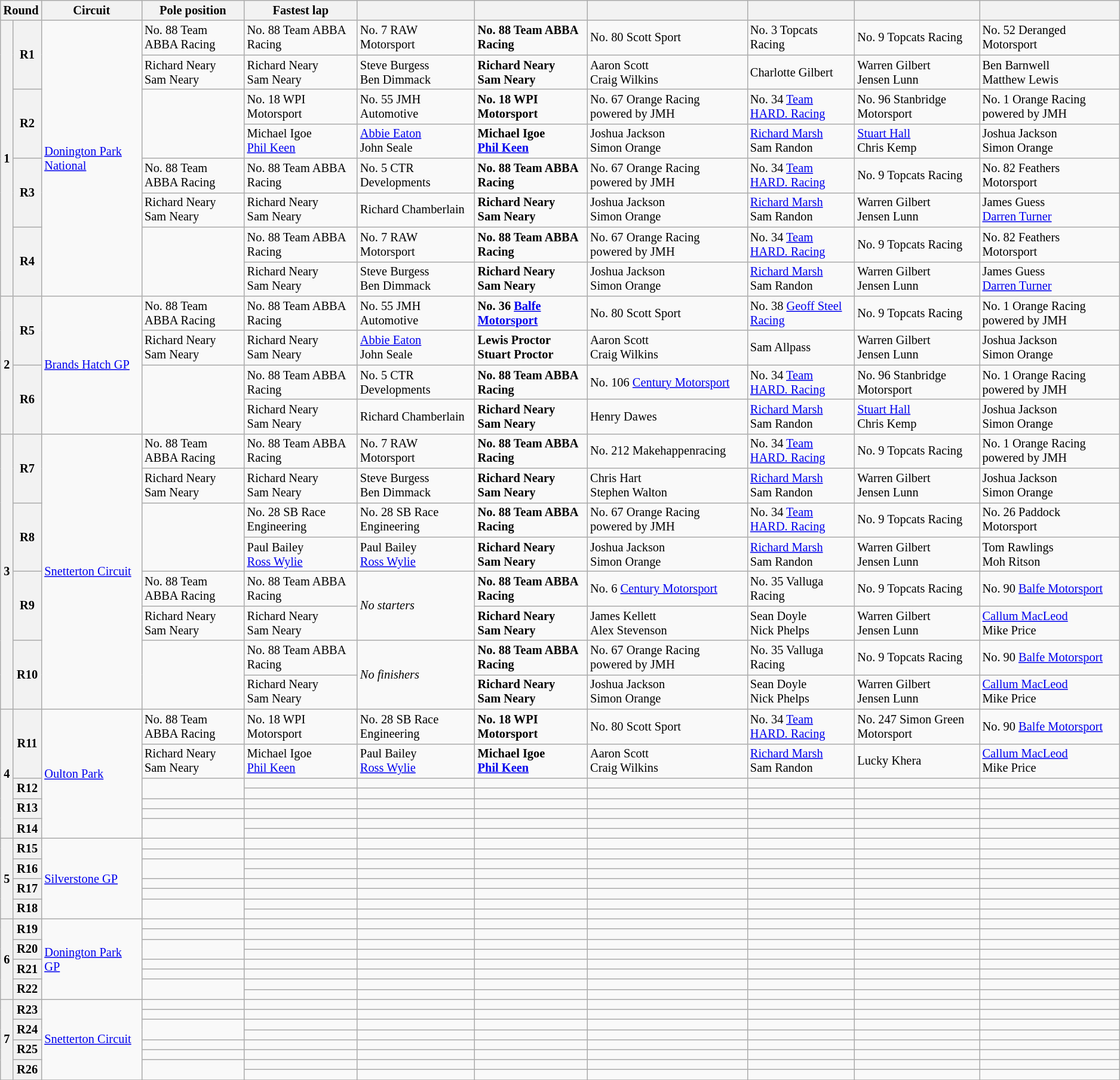<table class="wikitable" style="font-size: 85%">
<tr>
<th colspan=2>Round</th>
<th>Circuit</th>
<th>Pole position</th>
<th>Fastest lap</th>
<th></th>
<th></th>
<th></th>
<th></th>
<th></th>
<th></th>
</tr>
<tr>
<th rowspan=8>1</th>
<th rowspan=2>R1</th>
<td rowspan=8><a href='#'>Donington Park National</a></td>
<td>No. 88 Team ABBA Racing</td>
<td>No. 88 Team ABBA Racing</td>
<td>No. 7 RAW Motorsport</td>
<td><strong>No. 88 Team ABBA Racing</strong></td>
<td>No. 80 Scott Sport</td>
<td>No. 3 Topcats Racing</td>
<td>No. 9 Topcats Racing</td>
<td>No. 52 Deranged Motorsport</td>
</tr>
<tr>
<td> Richard Neary<br> Sam Neary</td>
<td> Richard Neary<br> Sam Neary</td>
<td> Steve Burgess<br> Ben Dimmack</td>
<td><strong> Richard Neary<br> Sam Neary</strong></td>
<td> Aaron Scott<br> Craig Wilkins</td>
<td> Charlotte Gilbert</td>
<td> Warren Gilbert<br> Jensen Lunn</td>
<td> Ben Barnwell<br> Matthew Lewis</td>
</tr>
<tr>
<th rowspan=2>R2</th>
<td rowspan=2></td>
<td>No. 18 WPI Motorsport</td>
<td>No. 55 JMH Automotive</td>
<td><strong>No. 18 WPI Motorsport</strong></td>
<td>No. 67 Orange Racing powered by JMH</td>
<td>No. 34 <a href='#'>Team HARD. Racing</a></td>
<td>No. 96 Stanbridge Motorsport</td>
<td>No. 1 Orange Racing powered by JMH</td>
</tr>
<tr>
<td> Michael Igoe<br> <a href='#'>Phil Keen</a></td>
<td> <a href='#'>Abbie Eaton</a><br> John Seale</td>
<td><strong> Michael Igoe<br> <a href='#'>Phil Keen</a></strong></td>
<td> Joshua Jackson<br> Simon Orange</td>
<td> <a href='#'>Richard Marsh</a><br> Sam Randon</td>
<td> <a href='#'>Stuart Hall</a><br> Chris Kemp</td>
<td> Joshua Jackson<br> Simon Orange</td>
</tr>
<tr>
<th rowspan=2>R3</th>
<td>No. 88 Team ABBA Racing</td>
<td>No. 88 Team ABBA Racing</td>
<td>No. 5 CTR Developments</td>
<td><strong>No. 88 Team ABBA Racing</strong></td>
<td>No. 67 Orange Racing powered by JMH</td>
<td>No. 34 <a href='#'>Team HARD. Racing</a></td>
<td>No. 9 Topcats Racing</td>
<td>No. 82 Feathers Motorsport</td>
</tr>
<tr>
<td> Richard Neary<br> Sam Neary</td>
<td> Richard Neary<br> Sam Neary</td>
<td> Richard Chamberlain</td>
<td><strong> Richard Neary<br> Sam Neary</strong></td>
<td> Joshua Jackson<br> Simon Orange</td>
<td> <a href='#'>Richard Marsh</a><br> Sam Randon</td>
<td> Warren Gilbert<br> Jensen Lunn</td>
<td> James Guess<br> <a href='#'>Darren Turner</a></td>
</tr>
<tr>
<th rowspan=2>R4</th>
<td rowspan=2></td>
<td>No. 88 Team ABBA Racing</td>
<td>No. 7 RAW Motorsport</td>
<td><strong>No. 88 Team ABBA Racing</strong></td>
<td>No. 67 Orange Racing powered by JMH</td>
<td>No. 34 <a href='#'>Team HARD. Racing</a></td>
<td>No. 9 Topcats Racing</td>
<td>No. 82 Feathers Motorsport</td>
</tr>
<tr>
<td> Richard Neary<br> Sam Neary</td>
<td> Steve Burgess<br> Ben Dimmack</td>
<td><strong> Richard Neary<br> Sam Neary</strong></td>
<td> Joshua Jackson<br> Simon Orange</td>
<td> <a href='#'>Richard Marsh</a><br> Sam Randon</td>
<td> Warren Gilbert<br> Jensen Lunn</td>
<td> James Guess<br> <a href='#'>Darren Turner</a></td>
</tr>
<tr>
<th rowspan=4>2</th>
<th rowspan=2>R5</th>
<td rowspan=4><a href='#'>Brands Hatch GP</a></td>
<td>No. 88 Team ABBA Racing</td>
<td>No. 88 Team ABBA Racing</td>
<td>No. 55 JMH Automotive</td>
<td><strong>No. 36 <a href='#'>Balfe Motorsport</a></strong></td>
<td>No. 80 Scott Sport</td>
<td>No. 38 <a href='#'>Geoff Steel Racing</a></td>
<td>No. 9 Topcats Racing</td>
<td>No. 1 Orange Racing powered by JMH</td>
</tr>
<tr>
<td> Richard Neary<br> Sam Neary</td>
<td> Richard Neary<br> Sam Neary</td>
<td> <a href='#'>Abbie Eaton</a><br> John Seale</td>
<td><strong> Lewis Proctor<br> Stuart Proctor</strong></td>
<td> Aaron Scott<br> Craig Wilkins</td>
<td> Sam Allpass</td>
<td> Warren Gilbert<br> Jensen Lunn</td>
<td> Joshua Jackson<br> Simon Orange</td>
</tr>
<tr>
<th rowspan=2>R6</th>
<td rowspan=2></td>
<td>No. 88 Team ABBA Racing</td>
<td>No. 5 CTR Developments</td>
<td><strong>No. 88 Team ABBA Racing</strong></td>
<td>No. 106 <a href='#'>Century Motorsport</a></td>
<td>No. 34 <a href='#'>Team HARD. Racing</a></td>
<td>No. 96 Stanbridge Motorsport</td>
<td>No. 1 Orange Racing powered by JMH</td>
</tr>
<tr>
<td> Richard Neary<br> Sam Neary</td>
<td> Richard Chamberlain</td>
<td><strong> Richard Neary<br> Sam Neary</strong></td>
<td> Henry Dawes</td>
<td> <a href='#'>Richard Marsh</a><br> Sam Randon</td>
<td> <a href='#'>Stuart Hall</a><br> Chris Kemp</td>
<td> Joshua Jackson<br> Simon Orange</td>
</tr>
<tr>
<th rowspan=8>3</th>
<th rowspan=2>R7</th>
<td rowspan=8><a href='#'>Snetterton Circuit</a></td>
<td>No. 88 Team ABBA Racing</td>
<td>No. 88 Team ABBA Racing</td>
<td>No. 7 RAW Motorsport</td>
<td><strong>No. 88 Team ABBA Racing</strong></td>
<td>No. 212 Makehappenracing</td>
<td>No. 34 <a href='#'>Team HARD. Racing</a></td>
<td>No. 9 Topcats Racing</td>
<td>No. 1 Orange Racing powered by JMH</td>
</tr>
<tr>
<td> Richard Neary<br> Sam Neary</td>
<td> Richard Neary<br> Sam Neary</td>
<td> Steve Burgess<br> Ben Dimmack</td>
<td><strong> Richard Neary<br> Sam Neary</strong></td>
<td> Chris Hart<br> Stephen Walton</td>
<td> <a href='#'>Richard Marsh</a><br> Sam Randon</td>
<td> Warren Gilbert<br> Jensen Lunn</td>
<td> Joshua Jackson<br> Simon Orange</td>
</tr>
<tr>
<th rowspan=2>R8</th>
<td rowspan=2></td>
<td>No. 28 SB Race Engineering</td>
<td>No. 28 SB Race Engineering</td>
<td><strong>No. 88 Team ABBA Racing</strong></td>
<td>No. 67 Orange Racing powered by JMH</td>
<td>No. 34 <a href='#'>Team HARD. Racing</a></td>
<td>No. 9 Topcats Racing</td>
<td>No. 26 Paddock Motorsport</td>
</tr>
<tr>
<td> Paul Bailey<br> <a href='#'>Ross Wylie</a></td>
<td> Paul Bailey<br> <a href='#'>Ross Wylie</a></td>
<td><strong> Richard Neary<br> Sam Neary</strong></td>
<td> Joshua Jackson<br> Simon Orange</td>
<td> <a href='#'>Richard Marsh</a><br> Sam Randon</td>
<td> Warren Gilbert<br> Jensen Lunn</td>
<td> Tom Rawlings<br> Moh Ritson</td>
</tr>
<tr>
<th rowspan=2>R9</th>
<td>No. 88 Team ABBA Racing</td>
<td>No. 88 Team ABBA Racing</td>
<td rowspan=2><em>No starters</em></td>
<td><strong>No. 88 Team ABBA Racing</strong></td>
<td>No. 6 <a href='#'>Century Motorsport</a></td>
<td>No. 35 Valluga Racing</td>
<td>No. 9 Topcats Racing</td>
<td>No. 90 <a href='#'>Balfe Motorsport</a></td>
</tr>
<tr>
<td> Richard Neary<br> Sam Neary</td>
<td> Richard Neary<br> Sam Neary</td>
<td><strong> Richard Neary<br> Sam Neary</strong></td>
<td> James Kellett<br> Alex Stevenson</td>
<td> Sean Doyle<br> Nick Phelps</td>
<td> Warren Gilbert<br> Jensen Lunn</td>
<td> <a href='#'>Callum MacLeod</a><br> Mike Price</td>
</tr>
<tr>
<th rowspan=2>R10</th>
<td rowspan=2></td>
<td>No. 88 Team ABBA Racing</td>
<td rowspan=2><em>No finishers</em></td>
<td><strong>No. 88 Team ABBA Racing</strong></td>
<td>No. 67 Orange Racing powered by JMH</td>
<td>No. 35 Valluga Racing</td>
<td>No. 9 Topcats Racing</td>
<td>No. 90 <a href='#'>Balfe Motorsport</a></td>
</tr>
<tr>
<td> Richard Neary<br> Sam Neary</td>
<td><strong> Richard Neary<br> Sam Neary</strong></td>
<td> Joshua Jackson<br> Simon Orange</td>
<td> Sean Doyle<br> Nick Phelps</td>
<td> Warren Gilbert<br> Jensen Lunn</td>
<td> <a href='#'>Callum MacLeod</a><br> Mike Price</td>
</tr>
<tr>
<th rowspan=8>4</th>
<th rowspan=2>R11</th>
<td rowspan=8><a href='#'>Oulton Park</a></td>
<td>No. 88 Team ABBA Racing</td>
<td>No. 18 WPI Motorsport</td>
<td>No. 28 SB Race Engineering</td>
<td><strong>No. 18 WPI Motorsport</strong></td>
<td>No. 80 Scott Sport</td>
<td>No. 34 <a href='#'>Team HARD. Racing</a></td>
<td>No. 247 Simon Green Motorsport</td>
<td>No. 90 <a href='#'>Balfe Motorsport</a></td>
</tr>
<tr>
<td> Richard Neary<br> Sam Neary</td>
<td> Michael Igoe<br> <a href='#'>Phil Keen</a></td>
<td> Paul Bailey<br> <a href='#'>Ross Wylie</a></td>
<td><strong> Michael Igoe<br> <a href='#'>Phil Keen</a></strong></td>
<td> Aaron Scott<br> Craig Wilkins</td>
<td> <a href='#'>Richard Marsh</a><br> Sam Randon</td>
<td> Lucky Khera</td>
<td> <a href='#'>Callum MacLeod</a><br> Mike Price</td>
</tr>
<tr>
<th rowspan=2>R12</th>
<td rowspan=2></td>
<td></td>
<td></td>
<td></td>
<td></td>
<td></td>
<td></td>
<td></td>
</tr>
<tr>
<td></td>
<td></td>
<td></td>
<td></td>
<td></td>
<td></td>
<td></td>
</tr>
<tr>
<th rowspan=2>R13</th>
<td></td>
<td></td>
<td></td>
<td></td>
<td></td>
<td></td>
<td></td>
<td></td>
</tr>
<tr>
<td></td>
<td></td>
<td></td>
<td></td>
<td></td>
<td></td>
<td></td>
<td></td>
</tr>
<tr>
<th rowspan=2>R14</th>
<td rowspan=2></td>
<td></td>
<td></td>
<td></td>
<td></td>
<td></td>
<td></td>
<td></td>
</tr>
<tr>
<td></td>
<td></td>
<td></td>
<td></td>
<td></td>
<td></td>
<td></td>
</tr>
<tr>
<th rowspan=8>5</th>
<th rowspan=2>R15</th>
<td rowspan=8><a href='#'>Silverstone GP</a></td>
<td></td>
<td></td>
<td></td>
<td></td>
<td></td>
<td></td>
<td></td>
<td></td>
</tr>
<tr>
<td></td>
<td></td>
<td></td>
<td></td>
<td></td>
<td></td>
<td></td>
<td></td>
</tr>
<tr>
<th rowspan=2>R16</th>
<td rowspan=2></td>
<td></td>
<td></td>
<td></td>
<td></td>
<td></td>
<td></td>
<td></td>
</tr>
<tr>
<td></td>
<td></td>
<td></td>
<td></td>
<td></td>
<td></td>
<td></td>
</tr>
<tr>
<th rowspan=2>R17</th>
<td></td>
<td></td>
<td></td>
<td></td>
<td></td>
<td></td>
<td></td>
<td></td>
</tr>
<tr>
<td></td>
<td></td>
<td></td>
<td></td>
<td></td>
<td></td>
<td></td>
<td></td>
</tr>
<tr>
<th rowspan=2>R18</th>
<td rowspan=2></td>
<td></td>
<td></td>
<td></td>
<td></td>
<td></td>
<td></td>
<td></td>
</tr>
<tr>
<td></td>
<td></td>
<td></td>
<td></td>
<td></td>
<td></td>
<td></td>
</tr>
<tr>
<th rowspan=8>6</th>
<th rowspan=2>R19</th>
<td rowspan=8><a href='#'>Donington Park GP</a></td>
<td></td>
<td></td>
<td></td>
<td></td>
<td></td>
<td></td>
<td></td>
<td></td>
</tr>
<tr>
<td></td>
<td></td>
<td></td>
<td></td>
<td></td>
<td></td>
<td></td>
<td></td>
</tr>
<tr>
<th rowspan=2>R20</th>
<td rowspan=2></td>
<td></td>
<td></td>
<td></td>
<td></td>
<td></td>
<td></td>
<td></td>
</tr>
<tr>
<td></td>
<td></td>
<td></td>
<td></td>
<td></td>
<td></td>
<td></td>
</tr>
<tr>
<th rowspan=2>R21</th>
<td></td>
<td></td>
<td></td>
<td></td>
<td></td>
<td></td>
<td></td>
<td></td>
</tr>
<tr>
<td></td>
<td></td>
<td></td>
<td></td>
<td></td>
<td></td>
<td></td>
<td></td>
</tr>
<tr>
<th rowspan=2>R22</th>
<td rowspan=2></td>
<td></td>
<td></td>
<td></td>
<td></td>
<td></td>
<td></td>
<td></td>
</tr>
<tr>
<td></td>
<td></td>
<td></td>
<td></td>
<td></td>
<td></td>
<td></td>
</tr>
<tr>
<th rowspan=8>7</th>
<th rowspan=2>R23</th>
<td rowspan=8><a href='#'>Snetterton Circuit</a></td>
<td></td>
<td></td>
<td></td>
<td></td>
<td></td>
<td></td>
<td></td>
<td></td>
</tr>
<tr>
<td></td>
<td></td>
<td></td>
<td></td>
<td></td>
<td></td>
<td></td>
<td></td>
</tr>
<tr>
<th rowspan=2>R24</th>
<td rowspan=2></td>
<td></td>
<td></td>
<td></td>
<td></td>
<td></td>
<td></td>
<td></td>
</tr>
<tr>
<td></td>
<td></td>
<td></td>
<td></td>
<td></td>
<td></td>
<td></td>
</tr>
<tr>
<th rowspan=2>R25</th>
<td></td>
<td></td>
<td></td>
<td></td>
<td></td>
<td></td>
<td></td>
<td></td>
</tr>
<tr>
<td></td>
<td></td>
<td></td>
<td></td>
<td></td>
<td></td>
<td></td>
<td></td>
</tr>
<tr>
<th rowspan=2>R26</th>
<td rowspan=2></td>
<td></td>
<td></td>
<td></td>
<td></td>
<td></td>
<td></td>
<td></td>
</tr>
<tr>
<td></td>
<td></td>
<td></td>
<td></td>
<td></td>
<td></td>
<td></td>
</tr>
<tr>
</tr>
</table>
